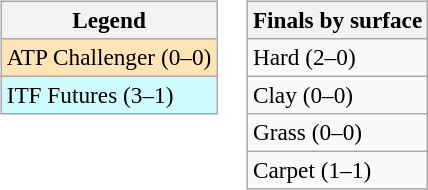<table>
<tr valign=top>
<td><br><table class=wikitable style=font-size:97%>
<tr>
<th>Legend</th>
</tr>
<tr bgcolor=moccasin>
<td>ATP Challenger (0–0)</td>
</tr>
<tr bgcolor=cffcff>
<td>ITF Futures (3–1)</td>
</tr>
</table>
</td>
<td><br><table class=wikitable style=font-size:97%>
<tr>
<th>Finals by surface</th>
</tr>
<tr>
<td>Hard (2–0)</td>
</tr>
<tr>
<td>Clay (0–0)</td>
</tr>
<tr>
<td>Grass (0–0)</td>
</tr>
<tr>
<td>Carpet (1–1)</td>
</tr>
</table>
</td>
</tr>
</table>
